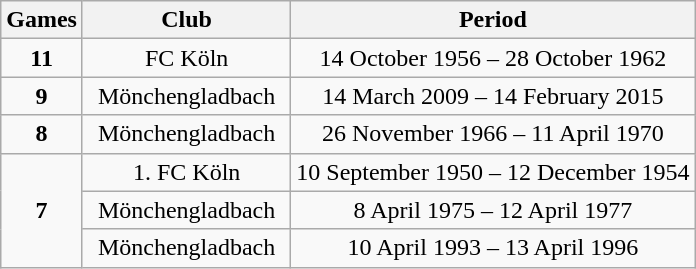<table class="wikitable sortable" style="text-align:center;">
<tr>
<th>Games</th>
<th style="width:30%;">Club</th>
<th>Period</th>
</tr>
<tr>
<td><strong>11</strong></td>
<td>FC Köln</td>
<td>14 October 1956 – 28 October 1962</td>
</tr>
<tr>
<td><strong>9</strong></td>
<td>Mönchengladbach</td>
<td>14 March 2009 – 14 February 2015</td>
</tr>
<tr>
<td><strong>8</strong></td>
<td>Mönchengladbach</td>
<td>26 November 1966 – 11 April 1970</td>
</tr>
<tr>
<td rowspan=3><strong>7</strong></td>
<td>1. FC Köln</td>
<td>10 September 1950 – 12 December 1954</td>
</tr>
<tr>
<td>Mönchengladbach</td>
<td>8 April 1975 – 12 April 1977</td>
</tr>
<tr>
<td>Mönchengladbach</td>
<td>10 April 1993 – 13 April 1996</td>
</tr>
</table>
